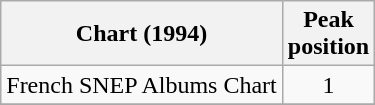<table class="wikitable sortable">
<tr>
<th>Chart (1994)</th>
<th>Peak<br>position</th>
</tr>
<tr>
<td>French SNEP Albums Chart</td>
<td align="center">1</td>
</tr>
<tr>
</tr>
</table>
